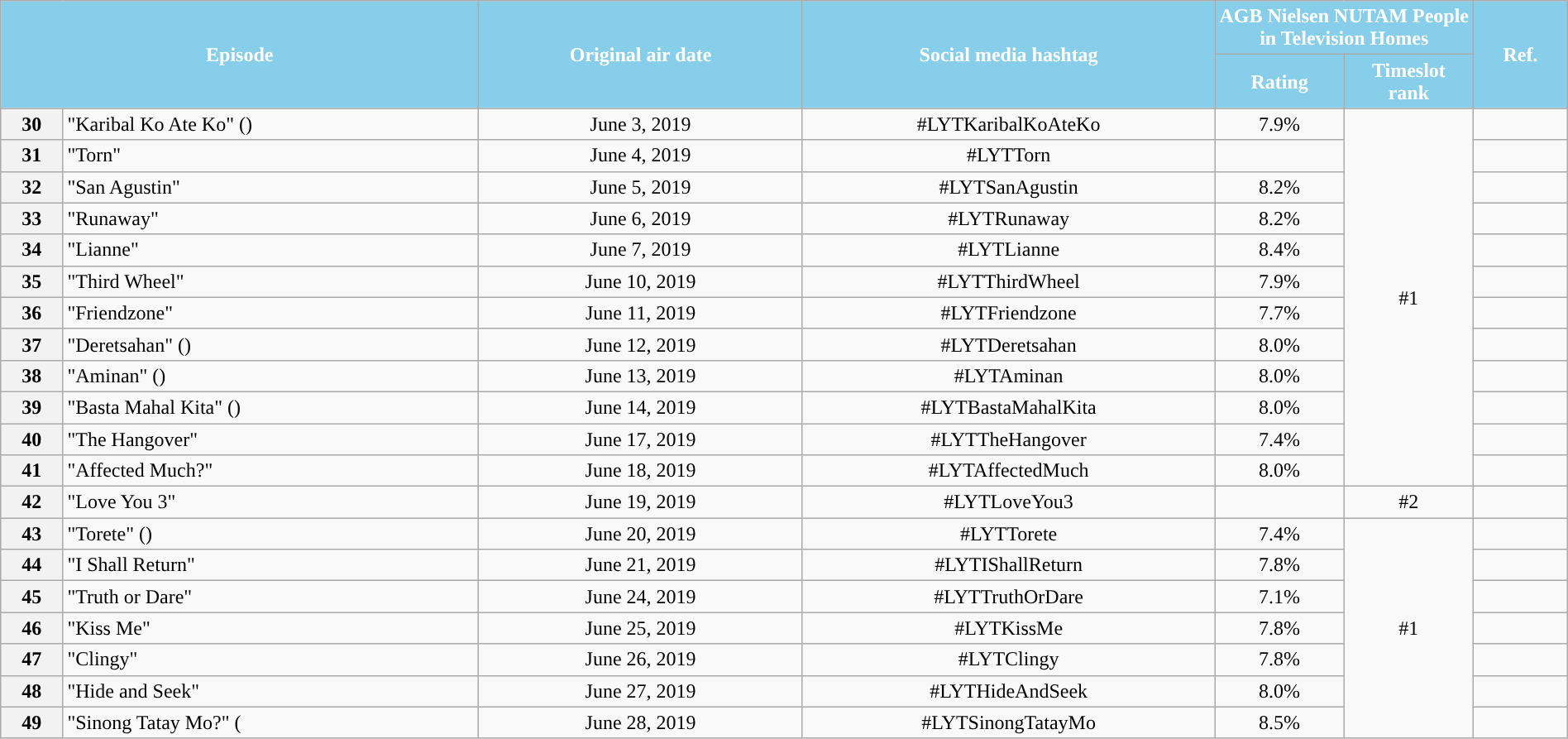<table class="wikitable" style="text-align:center; font-size:100%; line-height:18px;" width="100%">
<tr>
<th style="background-color:#87CEEB; color:#ffffff;" colspan="2" rowspan="2">Episode</th>
<th style="background-color:#87CEEB; color:white" rowspan="2">Original air date</th>
<th style="background-color:#87CEEB; color:white" rowspan="2">Social media hashtag</th>
<th style="background-color:#87CEEB; color:#ffffff;" colspan="2">AGB Nielsen NUTAM People in Television Homes</th>
<th style="background-color:#87CEEB; color:#ffffff;" rowspan="2">Ref.</th>
</tr>
<tr>
<th style="background-color:#87CEEB; width:75px; color:#ffffff;">Rating</th>
<th style="background-color:#87CEEB; width:75px; color:#ffffff;">Timeslot<br>rank</th>
</tr>
<tr>
<th>30</th>
<td style="text-align: left;">"Karibal Ko Ate Ko" ()</td>
<td>June 3, 2019</td>
<td>#LYTKaribalKoAteKo</td>
<td>7.9%</td>
<td rowspan="12">#1</td>
<td></td>
</tr>
<tr>
<th>31</th>
<td style="text-align: left;">"Torn"</td>
<td>June 4, 2019</td>
<td>#LYTTorn</td>
<td></td>
<td></td>
</tr>
<tr>
<th>32</th>
<td style="text-align: left;">"San Agustin"</td>
<td>June 5, 2019</td>
<td>#LYTSanAgustin</td>
<td>8.2%</td>
<td></td>
</tr>
<tr>
<th>33</th>
<td style="text-align: left;">"Runaway"</td>
<td>June 6, 2019</td>
<td>#LYTRunaway</td>
<td>8.2%</td>
<td></td>
</tr>
<tr>
<th>34</th>
<td style="text-align: left;">"Lianne"</td>
<td>June 7, 2019</td>
<td>#LYTLianne</td>
<td>8.4%</td>
<td></td>
</tr>
<tr>
<th>35</th>
<td style="text-align: left;">"Third Wheel"</td>
<td>June 10, 2019</td>
<td>#LYTThirdWheel</td>
<td>7.9%</td>
<td></td>
</tr>
<tr>
<th>36</th>
<td style="text-align: left;">"Friendzone"</td>
<td>June 11, 2019</td>
<td>#LYTFriendzone</td>
<td>7.7%</td>
<td></td>
</tr>
<tr>
<th>37</th>
<td style="text-align: left;">"Deretsahan" ()</td>
<td>June 12, 2019</td>
<td>#LYTDeretsahan</td>
<td>8.0%</td>
<td></td>
</tr>
<tr>
<th>38</th>
<td style="text-align: left;">"Aminan" ()</td>
<td>June 13, 2019</td>
<td>#LYTAminan</td>
<td>8.0%</td>
<td></td>
</tr>
<tr>
<th>39</th>
<td style="text-align: left;">"Basta Mahal Kita" ()</td>
<td>June 14, 2019</td>
<td>#LYTBastaMahalKita</td>
<td>8.0%</td>
<td></td>
</tr>
<tr>
<th>40</th>
<td style="text-align: left;">"The Hangover"</td>
<td>June 17, 2019</td>
<td>#LYTTheHangover</td>
<td>7.4%</td>
<td></td>
</tr>
<tr>
<th>41</th>
<td style="text-align: left;">"Affected Much?"</td>
<td>June 18, 2019</td>
<td>#LYTAffectedMuch</td>
<td>8.0%</td>
<td></td>
</tr>
<tr>
<th>42</th>
<td style="text-align: left;">"Love You 3"</td>
<td>June 19, 2019</td>
<td>#LYTLoveYou3</td>
<td></td>
<td>#2</td>
<td></td>
</tr>
<tr>
<th>43</th>
<td style="text-align: left;">"Torete" ()</td>
<td>June 20, 2019</td>
<td>#LYTTorete</td>
<td>7.4%</td>
<td rowspan="7">#1</td>
<td></td>
</tr>
<tr>
<th>44</th>
<td style="text-align: left;">"I Shall Return"</td>
<td>June 21, 2019</td>
<td>#LYTIShallReturn</td>
<td>7.8%</td>
<td></td>
</tr>
<tr>
<th>45</th>
<td style="text-align: left;">"Truth or Dare"</td>
<td>June 24, 2019</td>
<td>#LYTTruthOrDare</td>
<td>7.1%</td>
<td></td>
</tr>
<tr>
<th>46</th>
<td style="text-align: left;">"Kiss Me"</td>
<td>June 25, 2019</td>
<td>#LYTKissMe</td>
<td>7.8%</td>
<td></td>
</tr>
<tr>
<th>47</th>
<td style="text-align: left;">"Clingy"</td>
<td>June 26, 2019</td>
<td>#LYTClingy</td>
<td>7.8%</td>
<td></td>
</tr>
<tr>
<th>48</th>
<td style="text-align: left;">"Hide and Seek"</td>
<td>June 27, 2019</td>
<td>#LYTHideAndSeek</td>
<td>8.0%</td>
<td></td>
</tr>
<tr>
<th>49</th>
<td style="text-align: left;">"Sinong Tatay Mo?" (</td>
<td>June 28, 2019</td>
<td>#LYTSinongTatayMo</td>
<td>8.5%</td>
<td></td>
</tr>
</table>
